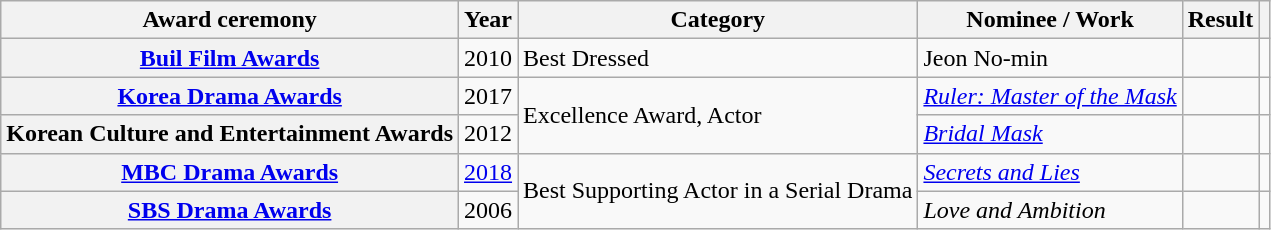<table class="wikitable plainrowheaders sortable">
<tr>
<th scope="col">Award ceremony</th>
<th scope="col">Year</th>
<th scope="col">Category </th>
<th scope="col">Nominee / Work</th>
<th scope="col">Result</th>
<th scope="col" class="unsortable"></th>
</tr>
<tr>
<th scope="row"><a href='#'>Buil Film Awards</a></th>
<td style="text-align:center">2010</td>
<td>Best Dressed</td>
<td>Jeon No-min</td>
<td></td>
<td style="text-align:center"></td>
</tr>
<tr>
<th scope="row"><a href='#'>Korea Drama Awards</a></th>
<td style="text-align:center">2017</td>
<td rowspan="2">Excellence Award, Actor</td>
<td><em><a href='#'>Ruler: Master of the Mask</a></em></td>
<td></td>
<td style="text-align:center"></td>
</tr>
<tr>
<th scope="row">Korean Culture and Entertainment Awards</th>
<td style="text-align:center">2012</td>
<td><em><a href='#'>Bridal Mask</a></em></td>
<td></td>
<td style="text-align:center"></td>
</tr>
<tr>
<th scope="row"><a href='#'>MBC Drama Awards</a></th>
<td style="text-align:center"><a href='#'>2018</a></td>
<td rowspan="2">Best Supporting Actor in a Serial Drama</td>
<td><em><a href='#'>Secrets and Lies</a></em></td>
<td></td>
<td style="text-align:center"></td>
</tr>
<tr>
<th scope="row"><a href='#'>SBS Drama Awards</a></th>
<td style="text-align:center">2006</td>
<td><em>Love and Ambition</em></td>
<td></td>
<td style="text-align:center"></td>
</tr>
</table>
